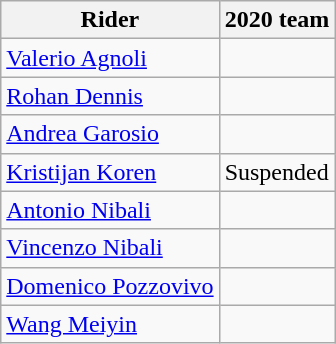<table class="wikitable">
<tr>
<th>Rider</th>
<th>2020 team</th>
</tr>
<tr>
<td><a href='#'>Valerio Agnoli</a></td>
<td></td>
</tr>
<tr>
<td><a href='#'>Rohan Dennis</a></td>
<td></td>
</tr>
<tr>
<td><a href='#'>Andrea Garosio</a></td>
<td></td>
</tr>
<tr>
<td><a href='#'>Kristijan Koren</a></td>
<td>Suspended</td>
</tr>
<tr>
<td><a href='#'>Antonio Nibali</a></td>
<td></td>
</tr>
<tr>
<td><a href='#'>Vincenzo Nibali</a></td>
<td></td>
</tr>
<tr>
<td><a href='#'>Domenico Pozzovivo</a></td>
<td></td>
</tr>
<tr>
<td><a href='#'>Wang Meiyin</a></td>
<td></td>
</tr>
</table>
